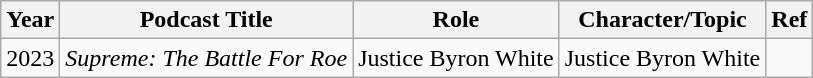<table class="wikitable">
<tr>
<th>Year</th>
<th>Podcast Title</th>
<th>Role</th>
<th>Character/Topic</th>
<th>Ref</th>
</tr>
<tr>
<td>2023</td>
<td><em>Supreme: The Battle For Roe</em></td>
<td>Justice Byron White</td>
<td>Justice Byron White</td>
<td></td>
</tr>
</table>
